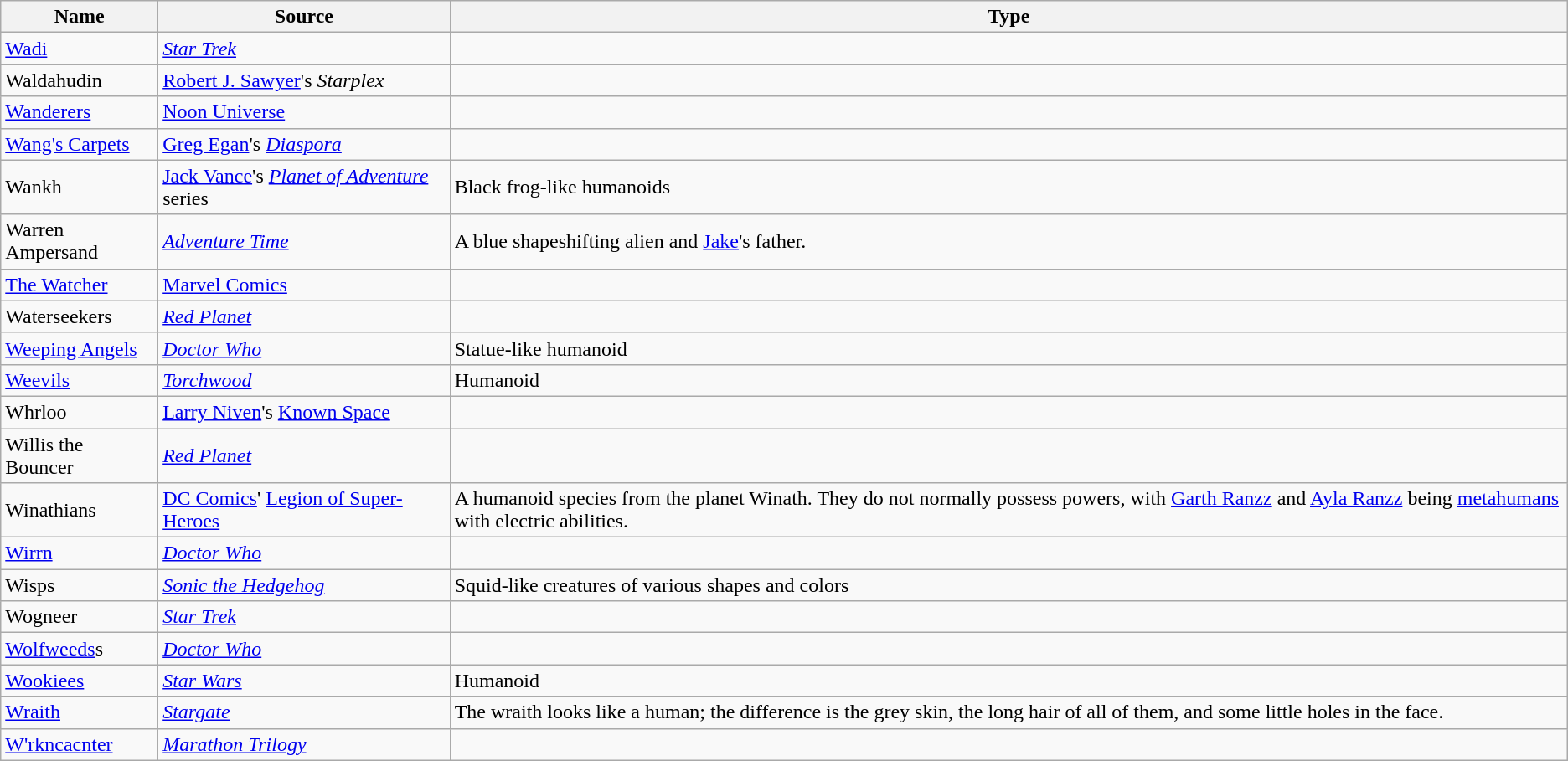<table class="wikitable sortable">
<tr>
<th>Name</th>
<th>Source</th>
<th>Type</th>
</tr>
<tr>
<td><a href='#'>Wadi</a></td>
<td><em><a href='#'>Star Trek</a></em></td>
<td></td>
</tr>
<tr>
<td>Waldahudin</td>
<td><a href='#'>Robert J. Sawyer</a>'s <em>Starplex</em></td>
<td></td>
</tr>
<tr>
<td><a href='#'>Wanderers</a></td>
<td><a href='#'>Noon Universe</a></td>
<td></td>
</tr>
<tr>
<td><a href='#'>Wang's Carpets</a></td>
<td><a href='#'>Greg Egan</a>'s <em><a href='#'>Diaspora</a></em></td>
<td></td>
</tr>
<tr>
<td>Wankh</td>
<td><a href='#'>Jack Vance</a>'s <em><a href='#'>Planet of Adventure</a></em> series</td>
<td>Black frog-like humanoids</td>
</tr>
<tr>
<td>Warren Ampersand</td>
<td><em><a href='#'>Adventure Time</a></em></td>
<td>A blue shapeshifting alien and <a href='#'>Jake</a>'s father.</td>
</tr>
<tr>
<td><a href='#'>The Watcher</a></td>
<td><a href='#'>Marvel Comics</a></td>
<td></td>
</tr>
<tr>
<td>Waterseekers</td>
<td><em><a href='#'>Red Planet</a></em></td>
<td></td>
</tr>
<tr>
<td><a href='#'>Weeping Angels</a></td>
<td><em><a href='#'>Doctor Who</a></em></td>
<td>Statue-like humanoid</td>
</tr>
<tr>
<td><a href='#'>Weevils</a></td>
<td><em><a href='#'>Torchwood</a></em></td>
<td>Humanoid</td>
</tr>
<tr>
<td>Whrloo</td>
<td><a href='#'>Larry Niven</a>'s <a href='#'>Known Space</a></td>
<td></td>
</tr>
<tr>
<td>Willis the Bouncer</td>
<td><em><a href='#'>Red Planet</a></em></td>
<td></td>
</tr>
<tr>
<td>Winathians</td>
<td><a href='#'>DC Comics</a>' <a href='#'>Legion of Super-Heroes</a></td>
<td>A humanoid species from the planet Winath. They do not normally possess powers, with <a href='#'>Garth Ranzz</a> and <a href='#'>Ayla Ranzz</a> being <a href='#'>metahumans</a> with electric abilities.</td>
</tr>
<tr>
<td><a href='#'>Wirrn</a></td>
<td><em><a href='#'>Doctor Who</a></em></td>
<td></td>
</tr>
<tr>
<td>Wisps</td>
<td><em><a href='#'>Sonic the Hedgehog</a></em></td>
<td>Squid-like creatures of various shapes and colors</td>
</tr>
<tr>
<td>Wogneer</td>
<td><em><a href='#'>Star Trek</a></em></td>
<td></td>
</tr>
<tr>
<td><a href='#'>Wolfweeds</a>s</td>
<td><em><a href='#'>Doctor Who</a></em></td>
<td></td>
</tr>
<tr>
<td><a href='#'>Wookiees</a></td>
<td><em><a href='#'>Star Wars</a></em></td>
<td>Humanoid</td>
</tr>
<tr>
<td><a href='#'>Wraith</a></td>
<td><em><a href='#'>Stargate</a></em></td>
<td>The wraith looks like a human; the difference is the grey skin, the long hair of all of them, and some little holes in the face.</td>
</tr>
<tr>
<td><a href='#'>W'rkncacnter</a></td>
<td><em><a href='#'>Marathon Trilogy</a></em></td>
<td></td>
</tr>
</table>
